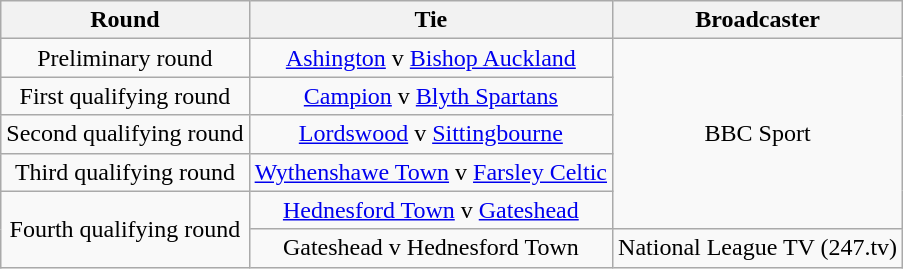<table class="wikitable" style="text-align:center;">
<tr>
<th scope="col">Round</th>
<th scope="col">Tie</th>
<th scope="col">Broadcaster</th>
</tr>
<tr>
<td>Preliminary round</td>
<td><a href='#'>Ashington</a> v <a href='#'>Bishop Auckland</a></td>
<td rowspan="5">BBC Sport</td>
</tr>
<tr>
<td>First qualifying round</td>
<td><a href='#'>Campion</a> v <a href='#'>Blyth Spartans</a></td>
</tr>
<tr>
<td>Second qualifying round</td>
<td><a href='#'>Lordswood</a> v <a href='#'>Sittingbourne</a></td>
</tr>
<tr>
<td>Third qualifying round</td>
<td><a href='#'>Wythenshawe Town</a> v <a href='#'>Farsley Celtic</a></td>
</tr>
<tr>
<td rowspan="2">Fourth qualifying round</td>
<td><a href='#'>Hednesford Town</a> v <a href='#'>Gateshead</a></td>
</tr>
<tr>
<td>Gateshead v Hednesford Town</td>
<td>National League TV (247.tv)</td>
</tr>
</table>
